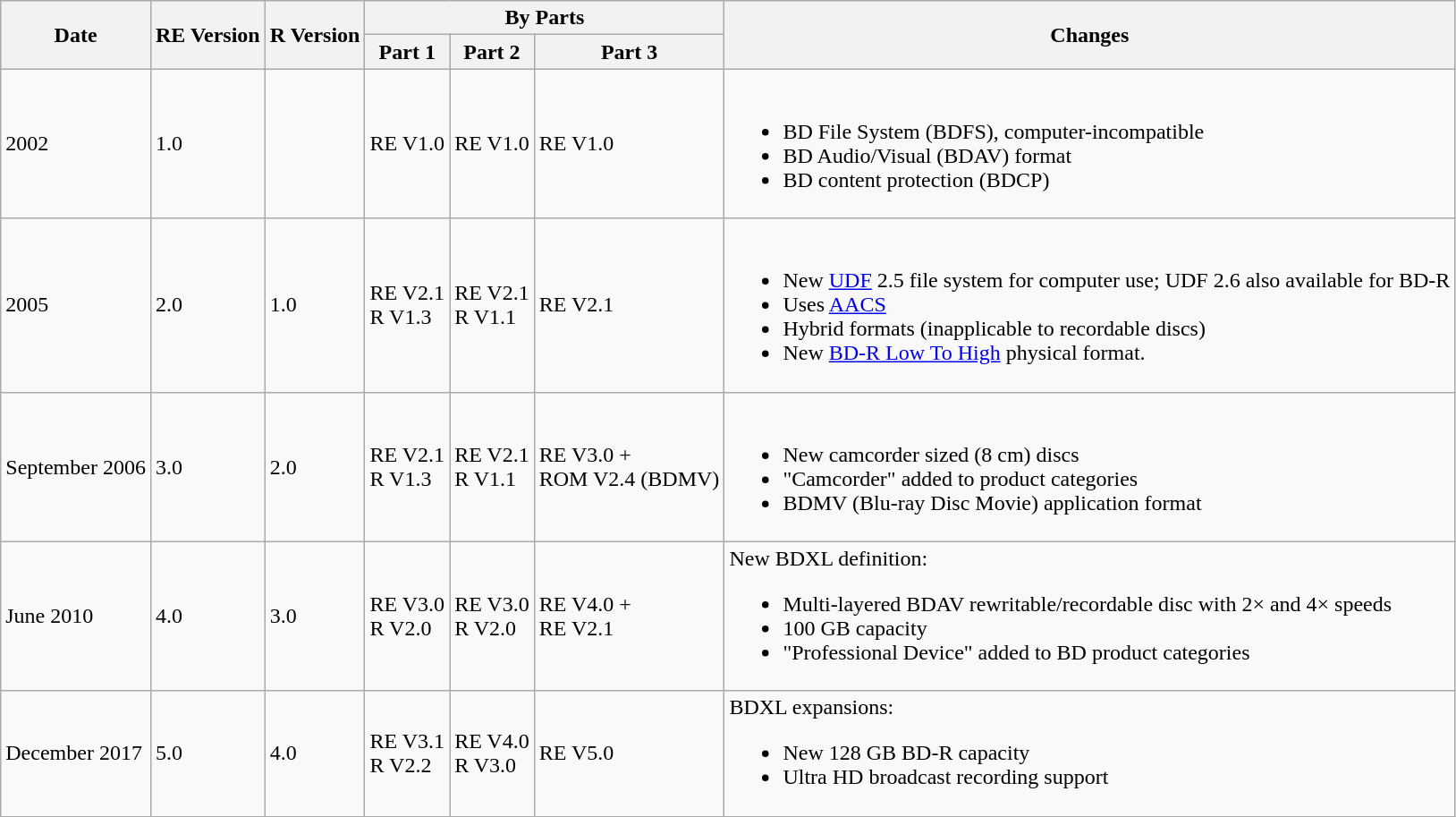<table class="wikitable">
<tr>
<th rowspan="2">Date</th>
<th rowspan="2">RE Version</th>
<th rowspan="2">R Version</th>
<th colspan=3>By Parts</th>
<th rowspan="2">Changes</th>
</tr>
<tr>
<th>Part 1</th>
<th>Part 2</th>
<th>Part 3</th>
</tr>
<tr>
<td>2002</td>
<td>1.0</td>
<td></td>
<td>RE V1.0</td>
<td>RE V1.0</td>
<td>RE V1.0</td>
<td><br><ul><li>BD File System (BDFS), computer-incompatible</li><li>BD Audio/Visual (BDAV) format</li><li>BD content protection (BDCP) </li></ul></td>
</tr>
<tr>
<td>2005</td>
<td>2.0</td>
<td>1.0</td>
<td>RE V2.1 <br> R V1.3</td>
<td>RE V2.1 <br> R V1.1</td>
<td>RE V2.1</td>
<td><br><ul><li>New <a href='#'>UDF</a> 2.5 file system for computer use; UDF 2.6 also available for BD-R</li><li>Uses <a href='#'>AACS</a></li><li>Hybrid formats (inapplicable to recordable discs)</li><li>New <a href='#'>BD-R Low To High</a> physical format.</li></ul></td>
</tr>
<tr>
<td>September 2006</td>
<td>3.0</td>
<td>2.0</td>
<td>RE V2.1 <br> R V1.3</td>
<td>RE V2.1 <br> R V1.1</td>
<td>RE V3.0 +<br> ROM V2.4 (BDMV)</td>
<td><br><ul><li>New camcorder sized (8 cm) discs</li><li>"Camcorder" added to product categories</li><li>BDMV (Blu-ray Disc Movie) application format</li></ul></td>
</tr>
<tr>
<td>June 2010</td>
<td>4.0</td>
<td>3.0</td>
<td>RE V3.0 <br> R V2.0</td>
<td>RE V3.0 <br> R V2.0</td>
<td>RE V4.0 +<br>RE V2.1</td>
<td>New BDXL definition:<br><ul><li>Multi-layered BDAV rewritable/recordable disc with 2× and 4× speeds</li><li>100 GB capacity</li><li>"Professional Device" added to BD product categories</li></ul></td>
</tr>
<tr>
<td>December 2017</td>
<td>5.0</td>
<td>4.0</td>
<td>RE V3.1 <br> R V2.2</td>
<td>RE V4.0 <br> R V3.0</td>
<td>RE V5.0</td>
<td>BDXL expansions:<br><ul><li>New 128 GB BD-R capacity</li><li>Ultra HD broadcast recording support</li></ul></td>
</tr>
</table>
